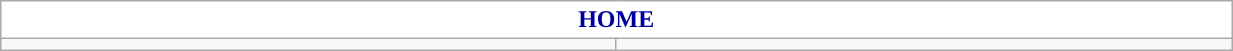<table class="wikitable collapsible collapsed" style="width:65%">
<tr>
<th colspan=6 ! style="color:#0000A0; background:#FFFFFF">HOME</th>
</tr>
<tr>
<td></td>
<td></td>
</tr>
</table>
